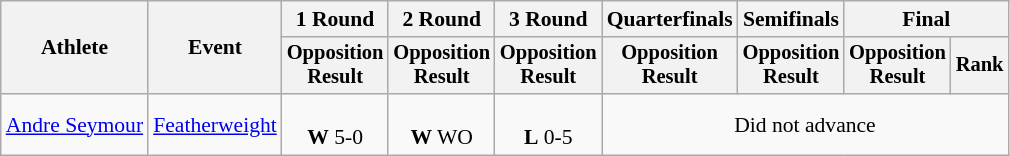<table class="wikitable" style="font-size:90%">
<tr>
<th rowspan="2">Athlete</th>
<th rowspan="2">Event</th>
<th>1 Round</th>
<th>2 Round</th>
<th>3 Round</th>
<th>Quarterfinals</th>
<th>Semifinals</th>
<th colspan=2>Final</th>
</tr>
<tr style="font-size:95%">
<th>Opposition<br>Result</th>
<th>Opposition<br>Result</th>
<th>Opposition<br>Result</th>
<th>Opposition<br>Result</th>
<th>Opposition<br>Result</th>
<th>Opposition<br>Result</th>
<th>Rank</th>
</tr>
<tr align=center>
<td align=left><a href='#'>Andre Seymour</a></td>
<td align=left><a href='#'>Featherweight</a></td>
<td><br><strong>W</strong> 5-0</td>
<td><br><strong>W</strong> WO</td>
<td><br><strong>L</strong> 0-5</td>
<td colspan=5>Did not advance</td>
</tr>
</table>
